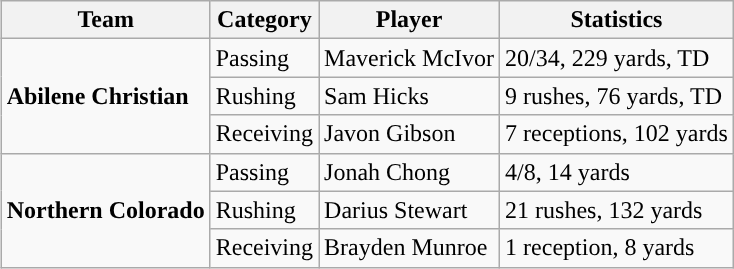<table class="wikitable" style="float: right;">
<tr>
<th>Team</th>
<th>Category</th>
<th>Player</th>
<th>Statistics</th>
</tr>
<tr>
<td rowspan=3><strong>Abilene Christian</strong></td>
<td>Passing</td>
<td>Maverick McIvor</td>
<td>20/34, 229 yards, TD</td>
</tr>
<tr>
<td>Rushing</td>
<td>Sam Hicks</td>
<td>9 rushes, 76 yards, TD</td>
</tr>
<tr>
<td>Receiving</td>
<td>Javon Gibson</td>
<td>7 receptions, 102 yards</td>
</tr>
<tr>
<td rowspan=3><strong>Northern Colorado</strong></td>
<td>Passing</td>
<td>Jonah Chong</td>
<td>4/8, 14 yards</td>
</tr>
<tr>
<td>Rushing</td>
<td>Darius Stewart</td>
<td>21 rushes, 132 yards</td>
</tr>
<tr>
<td>Receiving</td>
<td>Brayden Munroe</td>
<td>1 reception, 8 yards</td>
</tr>
</table>
